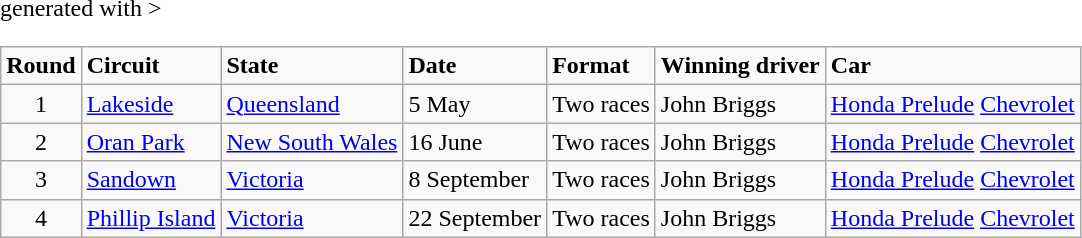<table class="wikitable" <hiddentext>generated with >
<tr style="font-weight:bold">
<td height="14" align="center">Round</td>
<td>Circuit</td>
<td>State</td>
<td>Date</td>
<td>Format</td>
<td>Winning driver</td>
<td>Car</td>
</tr>
<tr>
<td height="14" align="center">1</td>
<td><a href='#'>Lakeside</a></td>
<td><a href='#'>Queensland</a></td>
<td>5 May</td>
<td>Two races</td>
<td>John Briggs</td>
<td><a href='#'>Honda Prelude</a> <a href='#'>Chevrolet</a></td>
</tr>
<tr>
<td height="14" align="center">2</td>
<td><a href='#'>Oran Park</a></td>
<td><a href='#'>New South Wales</a></td>
<td>16 June</td>
<td>Two races</td>
<td>John Briggs</td>
<td><a href='#'>Honda Prelude</a> <a href='#'>Chevrolet</a></td>
</tr>
<tr>
<td height="14" align="center">3</td>
<td><a href='#'>Sandown</a></td>
<td><a href='#'>Victoria</a></td>
<td>8 September</td>
<td>Two races</td>
<td>John Briggs</td>
<td><a href='#'>Honda Prelude</a> <a href='#'>Chevrolet</a></td>
</tr>
<tr>
<td height="14" align="center">4</td>
<td><a href='#'>Phillip Island</a></td>
<td><a href='#'>Victoria</a></td>
<td>22 September</td>
<td>Two races</td>
<td>John Briggs</td>
<td><a href='#'>Honda Prelude</a> <a href='#'>Chevrolet</a></td>
</tr>
</table>
